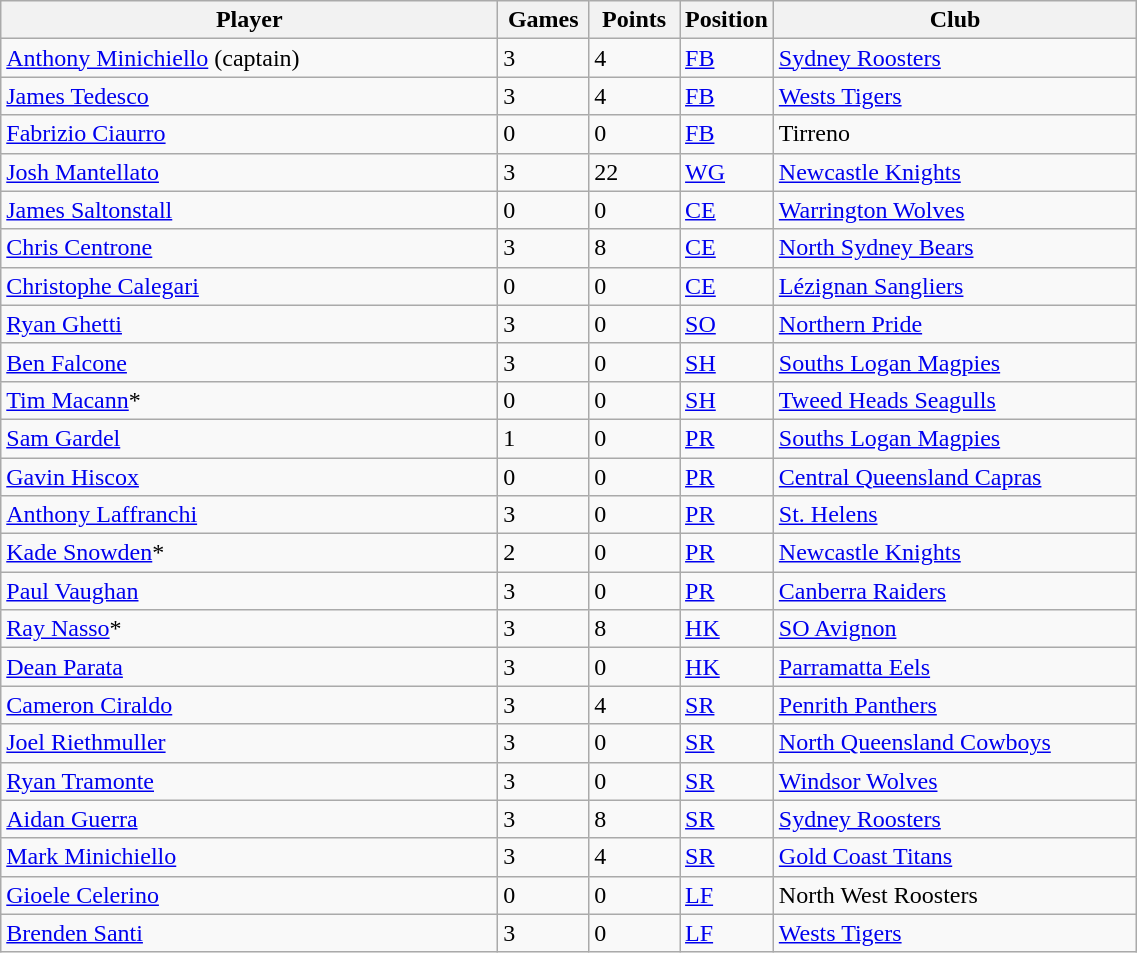<table class="wikitable" style="width:60%;text-align:left">
<tr bgcolor=#FFFFFF>
<th !width=22%>Player</th>
<th width=8%>Games</th>
<th width=8%>Points</th>
<th width=8%>Position</th>
<th width=32%>Club</th>
</tr>
<tr>
<td><a href='#'>Anthony Minichiello</a> (captain)</td>
<td>3</td>
<td>4</td>
<td><a href='#'>FB</a></td>
<td> <a href='#'>Sydney Roosters</a></td>
</tr>
<tr>
<td><a href='#'>James Tedesco</a></td>
<td>3</td>
<td>4</td>
<td><a href='#'>FB</a></td>
<td> <a href='#'>Wests Tigers</a></td>
</tr>
<tr>
<td><a href='#'>Fabrizio Ciaurro</a></td>
<td>0</td>
<td>0</td>
<td><a href='#'>FB</a></td>
<td> Tirreno</td>
</tr>
<tr>
<td><a href='#'>Josh Mantellato</a></td>
<td>3</td>
<td>22</td>
<td><a href='#'>WG</a></td>
<td> <a href='#'>Newcastle Knights</a></td>
</tr>
<tr>
<td><a href='#'>James Saltonstall</a></td>
<td>0</td>
<td>0</td>
<td><a href='#'>CE</a></td>
<td> <a href='#'>Warrington Wolves</a></td>
</tr>
<tr>
<td><a href='#'>Chris Centrone</a></td>
<td>3</td>
<td>8</td>
<td><a href='#'>CE</a></td>
<td> <a href='#'>North Sydney Bears</a></td>
</tr>
<tr>
<td><a href='#'>Christophe Calegari</a></td>
<td>0</td>
<td>0</td>
<td><a href='#'>CE</a></td>
<td> <a href='#'>Lézignan Sangliers</a></td>
</tr>
<tr>
<td><a href='#'>Ryan Ghetti</a></td>
<td>3</td>
<td>0</td>
<td><a href='#'>SO</a></td>
<td> <a href='#'>Northern Pride</a></td>
</tr>
<tr>
<td><a href='#'>Ben Falcone</a></td>
<td>3</td>
<td>0</td>
<td><a href='#'>SH</a></td>
<td> <a href='#'>Souths Logan Magpies</a></td>
</tr>
<tr>
<td><a href='#'>Tim Macann</a>*</td>
<td>0</td>
<td>0</td>
<td><a href='#'>SH</a></td>
<td> <a href='#'>Tweed Heads Seagulls</a></td>
</tr>
<tr>
<td><a href='#'>Sam Gardel</a></td>
<td>1</td>
<td>0</td>
<td><a href='#'>PR</a></td>
<td> <a href='#'>Souths Logan Magpies</a></td>
</tr>
<tr>
<td><a href='#'>Gavin Hiscox</a></td>
<td>0</td>
<td>0</td>
<td><a href='#'>PR</a></td>
<td> <a href='#'>Central Queensland Capras</a></td>
</tr>
<tr>
<td><a href='#'>Anthony Laffranchi</a></td>
<td>3</td>
<td>0</td>
<td><a href='#'>PR</a></td>
<td> <a href='#'>St. Helens</a></td>
</tr>
<tr>
<td><a href='#'>Kade Snowden</a>*</td>
<td>2</td>
<td>0</td>
<td><a href='#'>PR</a></td>
<td> <a href='#'>Newcastle Knights</a></td>
</tr>
<tr>
<td><a href='#'>Paul Vaughan</a></td>
<td>3</td>
<td>0</td>
<td><a href='#'>PR</a></td>
<td> <a href='#'>Canberra Raiders</a></td>
</tr>
<tr>
<td><a href='#'>Ray Nasso</a>*</td>
<td>3</td>
<td>8</td>
<td><a href='#'>HK</a></td>
<td> <a href='#'>SO Avignon</a></td>
</tr>
<tr>
<td><a href='#'>Dean Parata</a></td>
<td>3</td>
<td>0</td>
<td><a href='#'>HK</a></td>
<td> <a href='#'>Parramatta Eels</a></td>
</tr>
<tr>
<td><a href='#'>Cameron Ciraldo</a></td>
<td>3</td>
<td>4</td>
<td><a href='#'>SR</a></td>
<td> <a href='#'>Penrith Panthers</a></td>
</tr>
<tr>
<td><a href='#'>Joel Riethmuller</a></td>
<td>3</td>
<td>0</td>
<td><a href='#'>SR</a></td>
<td> <a href='#'>North Queensland Cowboys</a></td>
</tr>
<tr>
<td><a href='#'>Ryan Tramonte</a></td>
<td>3</td>
<td>0</td>
<td><a href='#'>SR</a></td>
<td> <a href='#'>Windsor Wolves</a></td>
</tr>
<tr>
<td><a href='#'>Aidan Guerra</a></td>
<td>3</td>
<td>8</td>
<td><a href='#'>SR</a></td>
<td> <a href='#'>Sydney Roosters</a></td>
</tr>
<tr>
<td><a href='#'>Mark Minichiello</a></td>
<td>3</td>
<td>4</td>
<td><a href='#'>SR</a></td>
<td> <a href='#'>Gold Coast Titans</a></td>
</tr>
<tr>
<td><a href='#'>Gioele Celerino</a></td>
<td>0</td>
<td>0</td>
<td><a href='#'>LF</a></td>
<td> North West Roosters</td>
</tr>
<tr>
<td><a href='#'>Brenden Santi</a></td>
<td>3</td>
<td>0</td>
<td><a href='#'>LF</a></td>
<td> <a href='#'>Wests Tigers</a></td>
</tr>
</table>
